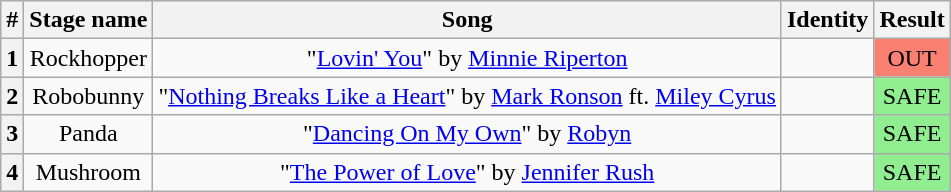<table class="wikitable plainrowheaders" style="text-align: center;">
<tr>
<th>#</th>
<th>Stage name</th>
<th>Song</th>
<th>Identity</th>
<th>Result</th>
</tr>
<tr>
<th>1</th>
<td>Rockhopper</td>
<td>"<a href='#'>Lovin' You</a>" by <a href='#'>Minnie Riperton</a></td>
<td></td>
<td bgcolor=salmon>OUT</td>
</tr>
<tr>
<th>2</th>
<td>Robobunny</td>
<td>"<a href='#'>Nothing Breaks Like a Heart</a>" by <a href='#'>Mark Ronson</a> ft. <a href='#'>Miley Cyrus</a></td>
<td></td>
<td bgcolor=lightgreen>SAFE</td>
</tr>
<tr>
<th>3</th>
<td>Panda</td>
<td>"<a href='#'>Dancing On My Own</a>" by <a href='#'>Robyn</a></td>
<td></td>
<td bgcolor=lightgreen>SAFE</td>
</tr>
<tr>
<th>4</th>
<td>Mushroom</td>
<td>"<a href='#'>The Power of Love</a>" by <a href='#'>Jennifer Rush</a></td>
<td></td>
<td bgcolor=lightgreen>SAFE</td>
</tr>
</table>
